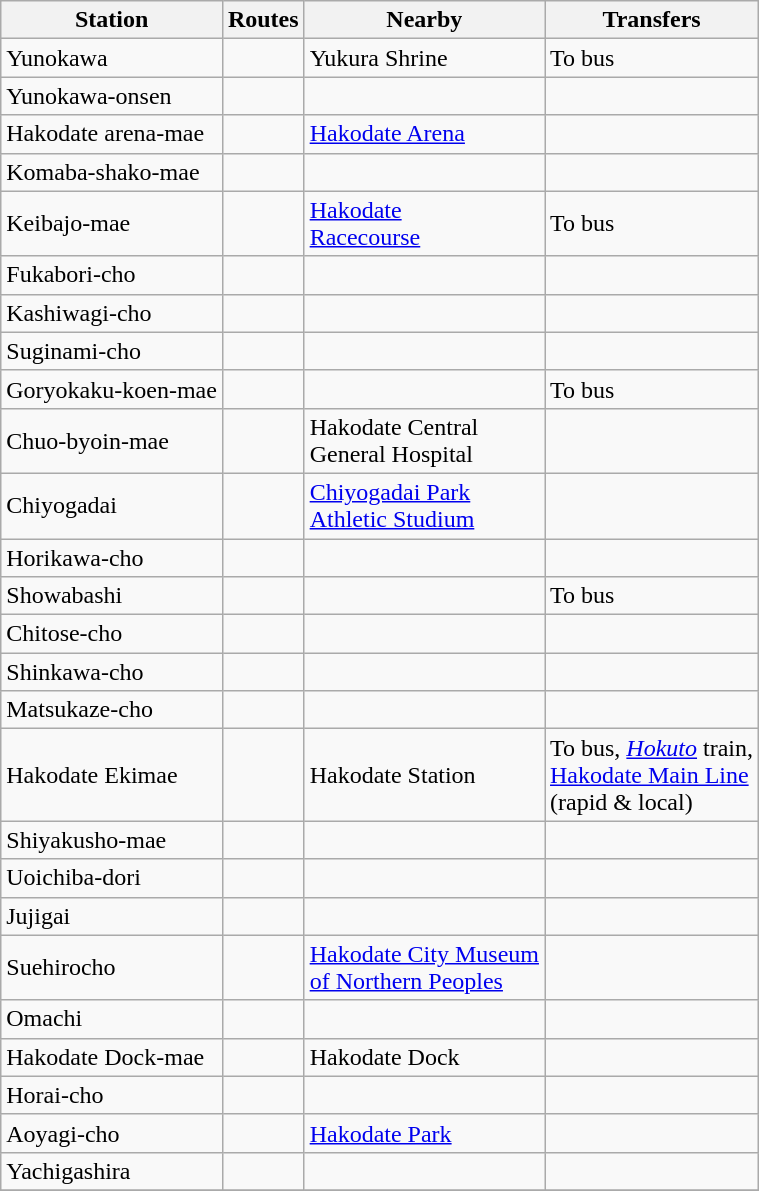<table class="wikitable">
<tr>
<th>Station</th>
<th>Routes</th>
<th>Nearby</th>
<th>Transfers</th>
</tr>
<tr>
<td>Yunokawa</td>
<td></td>
<td>Yukura Shrine</td>
<td>To bus</td>
</tr>
<tr>
<td>Yunokawa-onsen</td>
<td></td>
<td></td>
<td></td>
</tr>
<tr>
<td>Hakodate arena-mae</td>
<td></td>
<td><a href='#'>Hakodate Arena</a></td>
<td></td>
</tr>
<tr>
<td>Komaba-shako-mae</td>
<td></td>
<td></td>
<td></td>
</tr>
<tr>
<td>Keibajo-mae</td>
<td></td>
<td><a href='#'>Hakodate<br>Racecourse</a></td>
<td>To bus</td>
</tr>
<tr>
<td>Fukabori-cho</td>
<td></td>
<td></td>
<td></td>
</tr>
<tr>
<td>Kashiwagi-cho</td>
<td></td>
<td></td>
<td></td>
</tr>
<tr>
<td>Suginami-cho</td>
<td></td>
<td></td>
<td></td>
</tr>
<tr>
<td>Goryokaku-koen-mae</td>
<td></td>
<td></td>
<td>To bus</td>
</tr>
<tr>
<td>Chuo-byoin-mae</td>
<td></td>
<td>Hakodate Central<br>General Hospital</td>
<td></td>
</tr>
<tr>
<td>Chiyogadai</td>
<td></td>
<td><a href='#'>Chiyogadai Park<br>Athletic Studium</a></td>
<td></td>
</tr>
<tr>
<td>Horikawa-cho</td>
<td></td>
<td></td>
<td></td>
</tr>
<tr>
<td>Showabashi</td>
<td></td>
<td></td>
<td>To bus</td>
</tr>
<tr>
<td>Chitose-cho</td>
<td></td>
<td></td>
<td></td>
</tr>
<tr>
<td>Shinkawa-cho</td>
<td></td>
<td></td>
<td></td>
</tr>
<tr>
<td>Matsukaze-cho</td>
<td></td>
<td></td>
<td></td>
</tr>
<tr>
<td>Hakodate Ekimae</td>
<td></td>
<td>Hakodate Station</td>
<td>To bus, <em><a href='#'>Hokuto</a></em> train, <br> <a href='#'>Hakodate Main Line</a><br>(rapid & local)</td>
</tr>
<tr>
<td>Shiyakusho-mae</td>
<td></td>
<td></td>
<td></td>
</tr>
<tr>
<td>Uoichiba-dori</td>
<td></td>
<td></td>
<td></td>
</tr>
<tr>
<td>Jujigai</td>
<td></td>
<td></td>
<td></td>
</tr>
<tr>
<td>Suehirocho</td>
<td></td>
<td><a href='#'>Hakodate City Museum<br>of Northern Peoples</a></td>
<td></td>
</tr>
<tr>
<td>Omachi</td>
<td></td>
<td></td>
<td></td>
</tr>
<tr>
<td>Hakodate Dock-mae</td>
<td></td>
<td>Hakodate Dock</td>
<td></td>
</tr>
<tr>
<td>Horai-cho</td>
<td></td>
<td></td>
<td></td>
</tr>
<tr>
<td>Aoyagi-cho</td>
<td></td>
<td><a href='#'>Hakodate Park</a></td>
<td></td>
</tr>
<tr>
<td>Yachigashira</td>
<td></td>
<td></td>
<td></td>
</tr>
<tr>
</tr>
</table>
